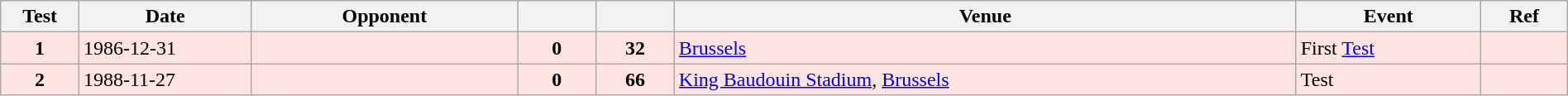<table class="wikitable sortable" style="width:100%">
<tr>
<th style="width:5%">Test</th>
<th style="width:11%">Date</th>
<th style="width:17%">Opponent</th>
<th style="width:5%"></th>
<th style="width:5%"></th>
<th>Venue</th>
<th>Event</th>
<th>Ref</th>
</tr>
<tr bgcolor="FFE4E1">
<td align="center"><strong>1</strong></td>
<td>1986-12-31</td>
<td></td>
<td align="center"><strong>0</strong></td>
<td align="center"><strong>32</strong></td>
<td><a href='#'>Brussels</a></td>
<td>First <a href='#'>Test</a></td>
<td></td>
</tr>
<tr bgcolor="FFE4E1">
<td align="center"><strong>2</strong></td>
<td>1988-11-27</td>
<td></td>
<td align="center"><strong>0</strong></td>
<td align="center"><strong>66</strong></td>
<td><a href='#'>King Baudouin Stadium</a>, <a href='#'>Brussels</a></td>
<td>Test</td>
<td></td>
</tr>
</table>
